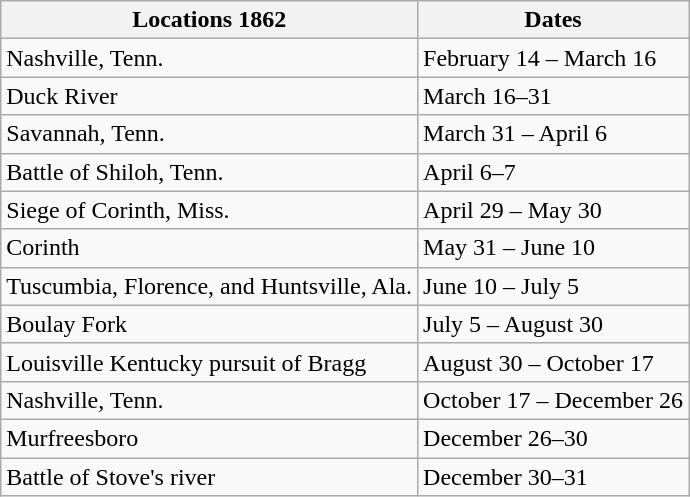<table class="wikitable">
<tr>
<th>Locations 1862</th>
<th>Dates</th>
</tr>
<tr>
<td>Nashville, Tenn.</td>
<td>February 14 – March 16</td>
</tr>
<tr>
<td>Duck River</td>
<td>March 16–31</td>
</tr>
<tr>
<td>Savannah, Tenn.</td>
<td>March 31 – April 6</td>
</tr>
<tr>
<td>Battle of Shiloh, Tenn.</td>
<td>April 6–7</td>
</tr>
<tr>
<td>Siege of Corinth, Miss.</td>
<td>April 29 – May 30</td>
</tr>
<tr>
<td>Corinth</td>
<td>May 31 – June 10</td>
</tr>
<tr>
<td>Tuscumbia, Florence, and Huntsville, Ala.</td>
<td>June 10 – July 5</td>
</tr>
<tr>
<td>Boulay Fork</td>
<td>July 5 – August 30</td>
</tr>
<tr>
<td>Louisville Kentucky pursuit of Bragg</td>
<td>August 30 – October 17</td>
</tr>
<tr>
<td>Nashville, Tenn.</td>
<td>October 17 – December 26</td>
</tr>
<tr>
<td>Murfreesboro</td>
<td>December 26–30</td>
</tr>
<tr>
<td>Battle of Stove's river</td>
<td>December 30–31</td>
</tr>
</table>
